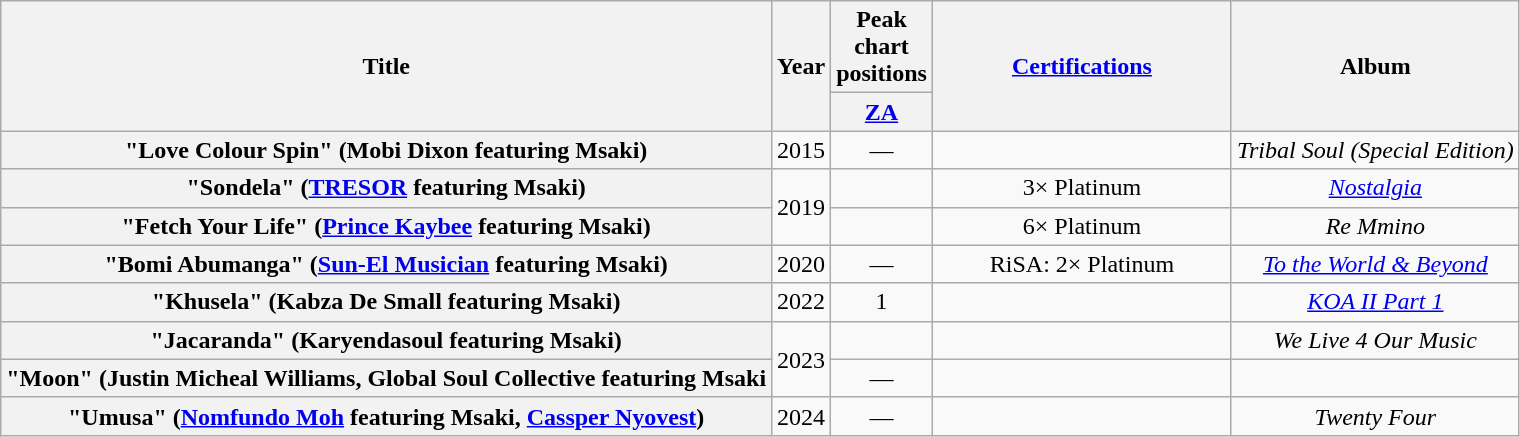<table class="wikitable plainrowheaders" style="text-align:center;">
<tr>
<th scope="col" rowspan="2">Title</th>
<th scope="col" rowspan="2">Year</th>
<th scope="col" colspan="1">Peak chart positions</th>
<th scope="col" rowspan="2" style="width:12em;"><a href='#'>Certifications</a></th>
<th scope="col" rowspan="2">Album</th>
</tr>
<tr>
<th scope="col" style="width:3em;font-size:100%;"><a href='#'>ZA</a><br></th>
</tr>
<tr>
<th scope="row">"Love Colour Spin" (Mobi Dixon featuring Msaki)</th>
<td>2015</td>
<td>—</td>
<td></td>
<td><em>Tribal Soul (Special Edition)</em></td>
</tr>
<tr>
<th scope="row">"Sondela" (<a href='#'>TRESOR</a> featuring Msaki)</th>
<td rowspan="2">2019</td>
<td></td>
<td>3× Platinum</td>
<td><em><a href='#'>Nostalgia</a></em></td>
</tr>
<tr>
<th scope="row">"Fetch Your Life" (<a href='#'>Prince Kaybee</a> featuring Msaki)</th>
<td></td>
<td>6× Platinum</td>
<td><em>Re Mmino</em></td>
</tr>
<tr>
<th scope="row">"Bomi Abumanga" (<a href='#'>Sun-El Musician</a> featuring Msaki)</th>
<td>2020</td>
<td>—</td>
<td>RiSA: 2× Platinum</td>
<td><em><a href='#'>To the World & Beyond</a></em></td>
</tr>
<tr>
<th scope="row">"Khusela" (Kabza De Small featuring Msaki)</th>
<td>2022</td>
<td>1</td>
<td></td>
<td><em><a href='#'>KOA II Part 1</a></em></td>
</tr>
<tr>
<th scope="row">"Jacaranda" (Karyendasoul featuring Msaki)</th>
<td rowspan=2>2023</td>
<td></td>
<td></td>
<td><em>We Live 4 Our Music</em></td>
</tr>
<tr>
<th scope="row">"Moon" (Justin Micheal Williams, Global Soul Collective featuring Msaki</th>
<td>—</td>
<td></td>
<td></td>
</tr>
<tr>
<th scope="row">"Umusa" (<a href='#'>Nomfundo Moh</a> featuring Msaki, <a href='#'>Cassper Nyovest</a>)</th>
<td>2024</td>
<td>—</td>
<td></td>
<td><em>Twenty Four</em></td>
</tr>
</table>
